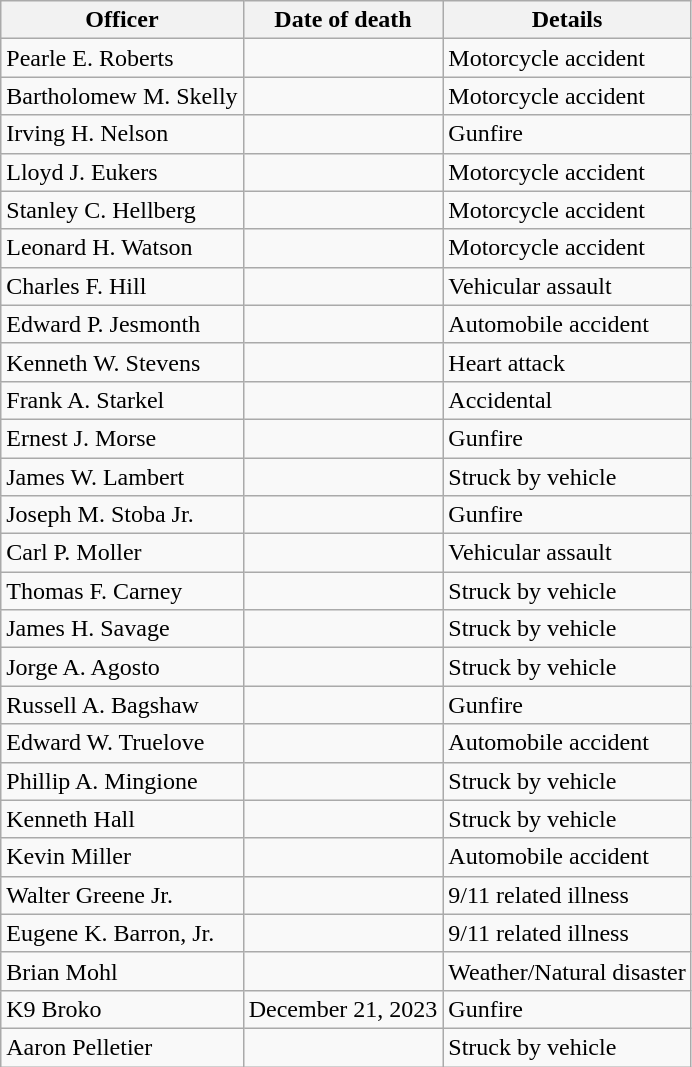<table class="wikitable">
<tr>
<th>Officer</th>
<th>Date of death</th>
<th>Details</th>
</tr>
<tr>
<td>Pearle E. Roberts</td>
<td></td>
<td>Motorcycle accident</td>
</tr>
<tr>
<td>Bartholomew M. Skelly</td>
<td></td>
<td>Motorcycle accident</td>
</tr>
<tr>
<td>Irving H. Nelson</td>
<td></td>
<td>Gunfire</td>
</tr>
<tr>
<td>Lloyd J. Eukers</td>
<td></td>
<td>Motorcycle accident</td>
</tr>
<tr>
<td>Stanley C. Hellberg</td>
<td></td>
<td>Motorcycle accident</td>
</tr>
<tr>
<td>Leonard H. Watson</td>
<td></td>
<td>Motorcycle accident</td>
</tr>
<tr>
<td>Charles F. Hill</td>
<td></td>
<td>Vehicular assault</td>
</tr>
<tr>
<td>Edward P. Jesmonth</td>
<td></td>
<td>Automobile accident</td>
</tr>
<tr>
<td>Kenneth W. Stevens</td>
<td></td>
<td>Heart attack</td>
</tr>
<tr>
<td>Frank A. Starkel</td>
<td></td>
<td>Accidental</td>
</tr>
<tr>
<td>Ernest J. Morse</td>
<td></td>
<td>Gunfire</td>
</tr>
<tr>
<td>James W. Lambert</td>
<td></td>
<td>Struck by vehicle</td>
</tr>
<tr>
<td>Joseph M. Stoba Jr.</td>
<td></td>
<td>Gunfire</td>
</tr>
<tr>
<td>Carl P. Moller</td>
<td></td>
<td>Vehicular assault</td>
</tr>
<tr>
<td>Thomas F. Carney</td>
<td></td>
<td>Struck by vehicle</td>
</tr>
<tr>
<td>James H. Savage</td>
<td></td>
<td>Struck by vehicle</td>
</tr>
<tr>
<td>Jorge A. Agosto</td>
<td></td>
<td>Struck by vehicle</td>
</tr>
<tr>
<td>Russell A. Bagshaw</td>
<td></td>
<td>Gunfire</td>
</tr>
<tr>
<td>Edward W. Truelove</td>
<td></td>
<td>Automobile accident</td>
</tr>
<tr>
<td>Phillip A. Mingione</td>
<td></td>
<td>Struck by vehicle</td>
</tr>
<tr>
<td>Kenneth Hall</td>
<td></td>
<td>Struck by vehicle</td>
</tr>
<tr>
<td>Kevin Miller</td>
<td></td>
<td>Automobile accident</td>
</tr>
<tr>
<td>Walter Greene Jr.</td>
<td></td>
<td>9/11 related illness</td>
</tr>
<tr>
<td>Eugene K. Barron, Jr.</td>
<td></td>
<td>9/11 related illness</td>
</tr>
<tr>
<td>Brian Mohl</td>
<td></td>
<td>Weather/Natural disaster</td>
</tr>
<tr>
<td>K9 Broko</td>
<td>December 21, 2023</td>
<td>Gunfire</td>
</tr>
<tr>
<td>Aaron Pelletier</td>
<td></td>
<td>Struck by vehicle</td>
</tr>
</table>
